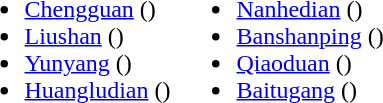<table>
<tr>
<td valign="top"><br><ul><li><a href='#'>Chengguan</a> ()</li><li><a href='#'>Liushan</a> ()</li><li><a href='#'>Yunyang</a> ()</li><li><a href='#'>Huangludian</a> ()</li></ul></td>
<td valign="top"><br><ul><li><a href='#'>Nanhedian</a> ()</li><li><a href='#'>Banshanping</a> ()</li><li><a href='#'>Qiaoduan</a> ()</li><li><a href='#'>Baitugang</a> ()</li></ul></td>
</tr>
</table>
